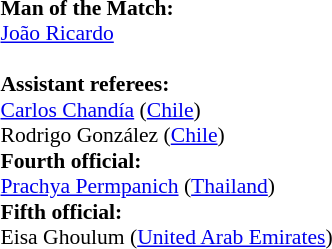<table width=50% style="font-size: 90%">
<tr>
<td><br><strong>Man of the Match:</strong>
<br> <a href='#'>João Ricardo</a>
<br><br><strong>Assistant referees:</strong>
<br><a href='#'>Carlos Chandía</a> (<a href='#'>Chile</a>)
<br>Rodrigo González (<a href='#'>Chile</a>)
<br><strong>Fourth official:</strong>
<br><a href='#'>Prachya Permpanich</a> (<a href='#'>Thailand</a>)
<br><strong>Fifth official:</strong>
<br>Eisa Ghoulum (<a href='#'>United Arab Emirates</a>)</td>
</tr>
</table>
